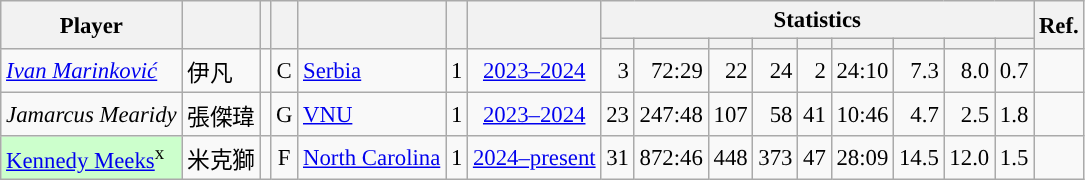<table class="wikitable sortable" style="font-size:95%; text-align:right;">
<tr>
<th rowspan="2">Player</th>
<th rowspan="2"></th>
<th rowspan="2"></th>
<th rowspan="2"></th>
<th rowspan="2"></th>
<th rowspan="2"></th>
<th rowspan="2"></th>
<th colspan="9">Statistics</th>
<th rowspan="2">Ref.</th>
</tr>
<tr>
<th></th>
<th></th>
<th></th>
<th></th>
<th></th>
<th></th>
<th></th>
<th></th>
<th></th>
</tr>
<tr>
<td align="left"><em><a href='#'>Ivan Marinković</a></em></td>
<td align="left">伊凡</td>
<td align="center"></td>
<td align="center">C</td>
<td align="left"><a href='#'>Serbia</a></td>
<td align="center">1</td>
<td align="center"><a href='#'>2023–2024</a></td>
<td>3</td>
<td>72:29</td>
<td>22</td>
<td>24</td>
<td>2</td>
<td>24:10</td>
<td>7.3</td>
<td>8.0</td>
<td>0.7</td>
<td align="center"></td>
</tr>
<tr>
<td align="left"><em>Jamarcus Mearidy</em></td>
<td align="left">張傑瑋</td>
<td align="center"></td>
<td align="center">G</td>
<td align="left"><a href='#'>VNU</a></td>
<td align="center">1</td>
<td align="center"><a href='#'>2023–2024</a></td>
<td>23</td>
<td>247:48</td>
<td>107</td>
<td>58</td>
<td>41</td>
<td>10:46</td>
<td>4.7</td>
<td>2.5</td>
<td>1.8</td>
<td align="center"></td>
</tr>
<tr>
<td align="left" bgcolor="#CCFFCC"><a href='#'>Kennedy Meeks</a><sup>x</sup></td>
<td align="left">米克獅</td>
<td align="center"></td>
<td align="center">F</td>
<td align="left"><a href='#'>North Carolina</a></td>
<td align="center">1</td>
<td align="center"><a href='#'>2024–present</a></td>
<td>31</td>
<td>872:46</td>
<td>448</td>
<td>373</td>
<td>47</td>
<td>28:09</td>
<td>14.5</td>
<td>12.0</td>
<td>1.5</td>
<td align="center"></td>
</tr>
</table>
